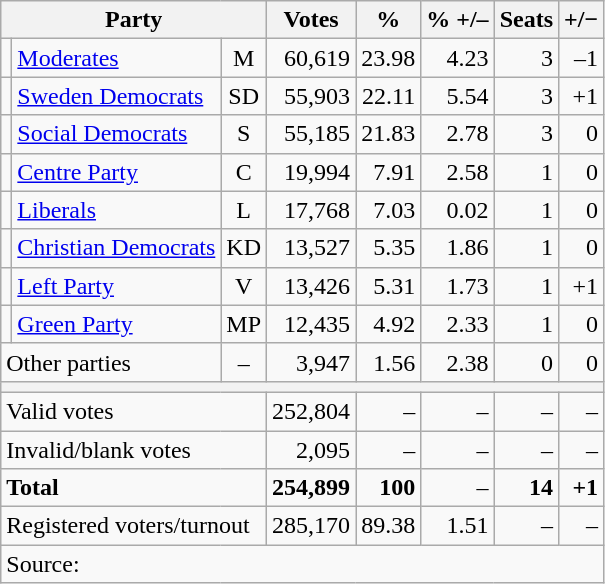<table class=wikitable style=text-align:right>
<tr>
<th colspan=3>Party</th>
<th>Votes</th>
<th>%</th>
<th>% +/–</th>
<th>Seats</th>
<th>+/−</th>
</tr>
<tr>
<td bgcolor=></td>
<td align=left><a href='#'>Moderates</a></td>
<td align=center>M</td>
<td>60,619</td>
<td>23.98</td>
<td> 4.23</td>
<td>3</td>
<td>–1</td>
</tr>
<tr>
<td bgcolor=></td>
<td align=left><a href='#'>Sweden Democrats</a></td>
<td align=center>SD</td>
<td>55,903</td>
<td>22.11</td>
<td> 5.54</td>
<td>3</td>
<td>+1</td>
</tr>
<tr>
<td bgcolor=></td>
<td align=left><a href='#'>Social Democrats</a></td>
<td align=center>S</td>
<td>55,185</td>
<td>21.83</td>
<td> 2.78</td>
<td>3</td>
<td>0</td>
</tr>
<tr>
<td bgcolor=></td>
<td align=left><a href='#'>Centre Party</a></td>
<td align=center>C</td>
<td>19,994</td>
<td>7.91</td>
<td> 2.58</td>
<td>1</td>
<td>0</td>
</tr>
<tr>
<td bgcolor=></td>
<td align=left><a href='#'>Liberals</a></td>
<td align=center>L</td>
<td>17,768</td>
<td>7.03</td>
<td> 0.02</td>
<td>1</td>
<td>0</td>
</tr>
<tr>
<td bgcolor=></td>
<td align=left><a href='#'>Christian Democrats</a></td>
<td align=center>KD</td>
<td>13,527</td>
<td>5.35</td>
<td> 1.86</td>
<td>1</td>
<td>0</td>
</tr>
<tr>
<td bgcolor=></td>
<td align=left><a href='#'>Left Party</a></td>
<td align=center>V</td>
<td>13,426</td>
<td>5.31</td>
<td> 1.73</td>
<td>1</td>
<td>+1</td>
</tr>
<tr>
<td bgcolor=></td>
<td align=left><a href='#'>Green Party</a></td>
<td align=center>MP</td>
<td>12,435</td>
<td>4.92</td>
<td> 2.33</td>
<td>1</td>
<td>0</td>
</tr>
<tr>
<td align=left colspan=2>Other parties</td>
<td align=center>–</td>
<td>3,947</td>
<td>1.56</td>
<td> 2.38</td>
<td>0</td>
<td>0</td>
</tr>
<tr>
<th colspan=8></th>
</tr>
<tr>
<td align=left colspan=3>Valid votes</td>
<td>252,804</td>
<td>–</td>
<td>–</td>
<td>–</td>
<td>–</td>
</tr>
<tr>
<td align=left colspan=3>Invalid/blank votes</td>
<td>2,095</td>
<td>–</td>
<td>–</td>
<td>–</td>
<td>–</td>
</tr>
<tr>
<td align=left colspan=3><strong>Total</strong></td>
<td><strong>254,899</strong></td>
<td><strong>100</strong></td>
<td>–</td>
<td><strong>14</strong></td>
<td><strong>+1</strong></td>
</tr>
<tr>
<td align=left colspan=3>Registered voters/turnout</td>
<td>285,170</td>
<td>89.38</td>
<td> 1.51</td>
<td>–</td>
<td>–</td>
</tr>
<tr>
<td colspan=8 align=left>Source: </td>
</tr>
</table>
